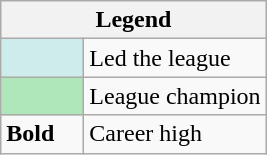<table class="wikitable">
<tr>
<th colspan="2">Legend</th>
</tr>
<tr>
<td style="background:#cfecec; width:3em;"></td>
<td>Led the league</td>
</tr>
<tr>
<td style="background:#afe6ba; width:3em;"></td>
<td>League champion</td>
</tr>
<tr>
<td><strong>Bold</strong></td>
<td>Career high</td>
</tr>
</table>
